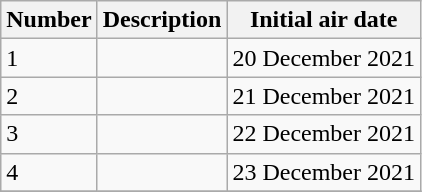<table class="wikitable">
<tr>
<th>Number</th>
<th>Description</th>
<th>Initial air date</th>
</tr>
<tr>
<td>1</td>
<td></td>
<td>20 December 2021</td>
</tr>
<tr>
<td>2</td>
<td></td>
<td>21 December 2021</td>
</tr>
<tr>
<td>3</td>
<td></td>
<td>22 December 2021</td>
</tr>
<tr>
<td>4</td>
<td></td>
<td>23 December 2021</td>
</tr>
<tr>
</tr>
</table>
